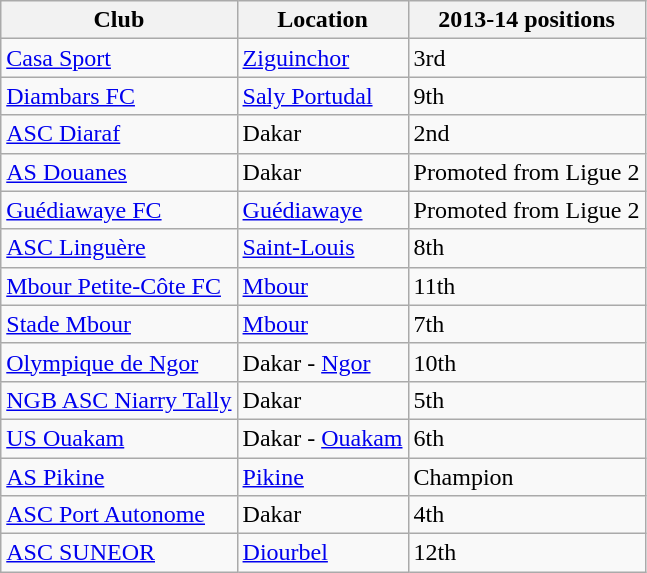<table class="wikitable sortable">
<tr>
<th>Club</th>
<th>Location</th>
<th>2013-14 positions</th>
</tr>
<tr>
<td><a href='#'>Casa Sport</a></td>
<td><a href='#'>Ziguinchor</a></td>
<td>3rd</td>
</tr>
<tr>
<td><a href='#'>Diambars FC</a></td>
<td><a href='#'>Saly Portudal</a></td>
<td>9th</td>
</tr>
<tr>
<td><a href='#'>ASC Diaraf</a></td>
<td>Dakar</td>
<td>2nd</td>
</tr>
<tr>
<td><a href='#'>AS Douanes</a></td>
<td>Dakar</td>
<td>Promoted from Ligue 2</td>
</tr>
<tr>
<td><a href='#'>Guédiawaye FC</a></td>
<td><a href='#'>Guédiawaye</a></td>
<td>Promoted from Ligue 2</td>
</tr>
<tr>
<td><a href='#'>ASC Linguère</a></td>
<td><a href='#'>Saint-Louis</a></td>
<td>8th</td>
</tr>
<tr>
<td><a href='#'>Mbour Petite-Côte FC</a></td>
<td><a href='#'>Mbour</a></td>
<td>11th</td>
</tr>
<tr>
<td><a href='#'>Stade Mbour</a></td>
<td><a href='#'>Mbour</a></td>
<td>7th</td>
</tr>
<tr>
<td><a href='#'>Olympique de Ngor</a></td>
<td>Dakar - <a href='#'>Ngor</a></td>
<td>10th</td>
</tr>
<tr>
<td><a href='#'>NGB ASC Niarry Tally</a></td>
<td>Dakar</td>
<td>5th</td>
</tr>
<tr>
<td><a href='#'>US Ouakam</a></td>
<td>Dakar - <a href='#'>Ouakam</a></td>
<td>6th</td>
</tr>
<tr>
<td><a href='#'>AS Pikine</a></td>
<td><a href='#'>Pikine</a></td>
<td>Champion</td>
</tr>
<tr>
<td><a href='#'>ASC Port Autonome</a></td>
<td>Dakar</td>
<td>4th</td>
</tr>
<tr>
<td><a href='#'>ASC SUNEOR</a></td>
<td><a href='#'>Diourbel</a></td>
<td>12th</td>
</tr>
</table>
